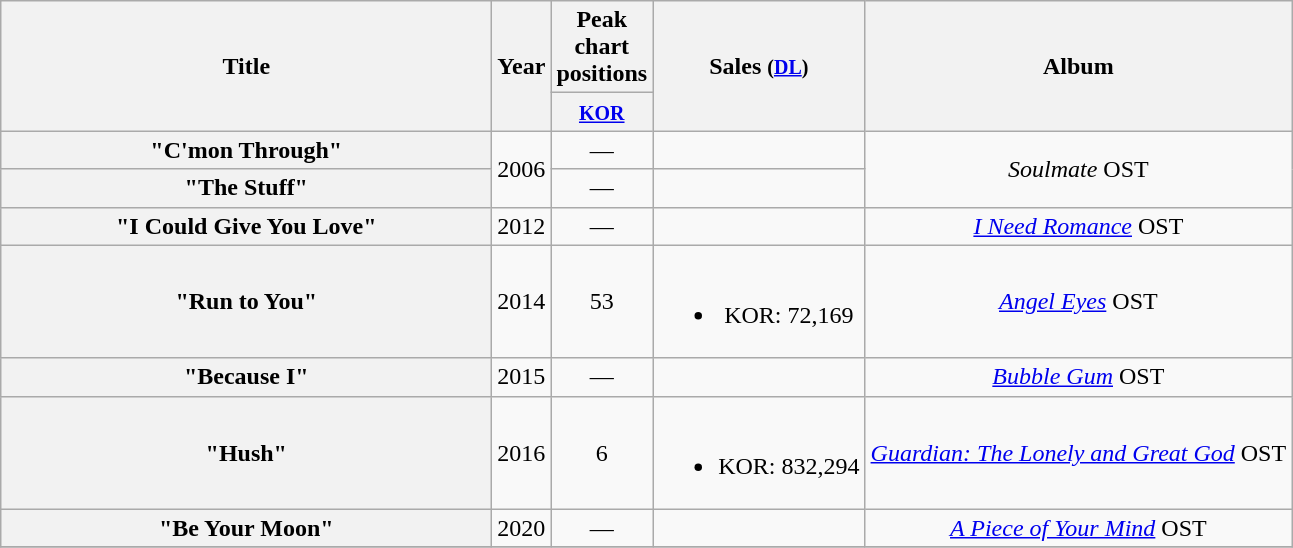<table class="wikitable plainrowheaders" style="text-align:center;">
<tr>
<th scope="col" rowspan="2" style="width:20em;">Title</th>
<th scope="col" rowspan="2">Year</th>
<th scope="col" colspan="1">Peak chart positions</th>
<th scope="col" rowspan="2">Sales <small>(<a href='#'>DL</a>)</small></th>
<th scope="col" rowspan="2">Album</th>
</tr>
<tr>
<th style="width:3em;"><small><a href='#'>KOR</a></small><br></th>
</tr>
<tr>
<th scope="row">"C'mon Through"</th>
<td rowspan="2">2006</td>
<td>—</td>
<td></td>
<td rowspan="2"><em>Soulmate</em> OST</td>
</tr>
<tr>
<th scope="row">"The Stuff"</th>
<td>—</td>
<td></td>
</tr>
<tr>
<th scope="row">"I Could Give You Love"</th>
<td>2012</td>
<td>—</td>
<td></td>
<td><em><a href='#'>I Need Romance</a></em> OST</td>
</tr>
<tr>
<th scope="row">"Run to You"</th>
<td>2014</td>
<td>53</td>
<td><br><ul><li>KOR: 72,169</li></ul></td>
<td><em><a href='#'>Angel Eyes</a></em> OST</td>
</tr>
<tr>
<th scope="row">"Because I"</th>
<td>2015</td>
<td>—</td>
<td></td>
<td><em><a href='#'>Bubble Gum</a></em> OST</td>
</tr>
<tr>
<th scope="row">"Hush"</th>
<td>2016</td>
<td>6</td>
<td><br><ul><li>KOR: 832,294</li></ul></td>
<td><em><a href='#'>Guardian: The Lonely and Great God</a></em> OST</td>
</tr>
<tr>
<th scope="row">"Be Your Moon"</th>
<td>2020</td>
<td>—</td>
<td></td>
<td><em><a href='#'>A Piece of Your Mind</a></em> OST</td>
</tr>
<tr>
</tr>
</table>
